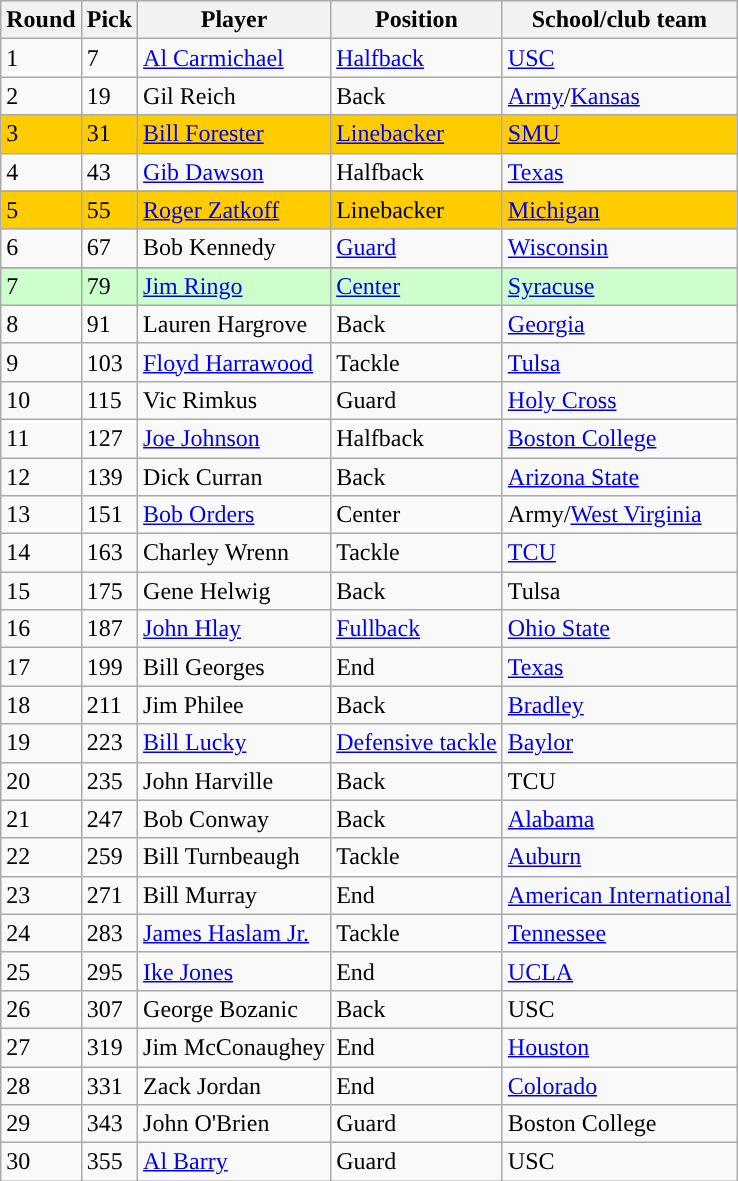<table class="wikitable sortable sortable">
<tr>
<th>Round</th>
<th>Pick</th>
<th>Player</th>
<th>Position</th>
<th>School/club team</th>
</tr>
<tr>
<td>1</td>
<td>7</td>
<td><a href='#'>Al Carmichael</a></td>
<td><a href='#'>Halfback</a></td>
<td><a href='#'>USC</a></td>
</tr>
<tr>
<td>2</td>
<td>19</td>
<td>Gil Reich</td>
<td>Back</td>
<td><a href='#'>Army</a>/<a href='#'>Kansas</a></td>
</tr>
<tr>
</tr>
<tr bgcolor="#FFCC00">
<td>3</td>
<td>31</td>
<td><a href='#'>Bill Forester</a></td>
<td><a href='#'>Linebacker</a></td>
<td><a href='#'>SMU</a></td>
</tr>
<tr>
<td>4</td>
<td>43</td>
<td><a href='#'>Gib Dawson</a></td>
<td>Halfback</td>
<td><a href='#'>Texas</a></td>
</tr>
<tr>
</tr>
<tr bgcolor="#FFCC00">
<td>5</td>
<td>55</td>
<td><a href='#'>Roger Zatkoff</a></td>
<td>Linebacker</td>
<td><a href='#'>Michigan</a></td>
</tr>
<tr>
<td>6</td>
<td>67</td>
<td>Bob Kennedy</td>
<td><a href='#'>Guard</a></td>
<td><a href='#'>Wisconsin</a></td>
</tr>
<tr>
</tr>
<tr bgcolor="#CCFFCC">
<td>7</td>
<td>79</td>
<td><a href='#'>Jim Ringo</a></td>
<td><a href='#'>Center</a></td>
<td><a href='#'>Syracuse</a></td>
</tr>
<tr>
<td>8</td>
<td>91</td>
<td>Lauren Hargrove</td>
<td>Back</td>
<td><a href='#'>Georgia</a></td>
</tr>
<tr>
<td>9</td>
<td>103</td>
<td><a href='#'>Floyd Harrawood</a></td>
<td>Tackle</td>
<td><a href='#'>Tulsa</a></td>
</tr>
<tr>
<td>10</td>
<td>115</td>
<td>Vic Rimkus</td>
<td>Guard</td>
<td><a href='#'>Holy Cross</a></td>
</tr>
<tr>
<td>11</td>
<td>127</td>
<td><a href='#'>Joe Johnson</a></td>
<td>Halfback</td>
<td><a href='#'>Boston College</a></td>
</tr>
<tr>
<td>12</td>
<td>139</td>
<td>Dick Curran</td>
<td>Back</td>
<td><a href='#'>Arizona State</a></td>
</tr>
<tr>
<td>13</td>
<td>151</td>
<td><a href='#'>Bob Orders</a></td>
<td>Center</td>
<td>Army/<a href='#'>West Virginia</a></td>
</tr>
<tr>
<td>14</td>
<td>163</td>
<td>Charley Wrenn</td>
<td>Tackle</td>
<td><a href='#'>TCU</a></td>
</tr>
<tr>
<td>15</td>
<td>175</td>
<td>Gene Helwig</td>
<td>Back</td>
<td>Tulsa</td>
</tr>
<tr>
<td>16</td>
<td>187</td>
<td><a href='#'>John Hlay</a></td>
<td><a href='#'>Fullback</a></td>
<td><a href='#'>Ohio State</a></td>
</tr>
<tr>
<td>17</td>
<td>199</td>
<td>Bill Georges</td>
<td>End</td>
<td><a href='#'>Texas</a></td>
</tr>
<tr>
<td>18</td>
<td>211</td>
<td>Jim Philee</td>
<td>Back</td>
<td><a href='#'>Bradley</a></td>
</tr>
<tr>
<td>19</td>
<td>223</td>
<td><a href='#'>Bill Lucky</a></td>
<td><a href='#'>Defensive tackle</a></td>
<td><a href='#'>Baylor</a></td>
</tr>
<tr>
<td>20</td>
<td>235</td>
<td>John Harville</td>
<td>Back</td>
<td>TCU</td>
</tr>
<tr>
<td>21</td>
<td>247</td>
<td>Bob Conway</td>
<td>Back</td>
<td><a href='#'>Alabama</a></td>
</tr>
<tr>
<td>22</td>
<td>259</td>
<td>Bill Turnbeaugh</td>
<td>Tackle</td>
<td><a href='#'>Auburn</a></td>
</tr>
<tr>
<td>23</td>
<td>271</td>
<td>Bill Murray</td>
<td>End</td>
<td><a href='#'>American International</a></td>
</tr>
<tr>
<td>24</td>
<td>283</td>
<td><a href='#'>James Haslam Jr.</a></td>
<td>Tackle</td>
<td><a href='#'>Tennessee</a></td>
</tr>
<tr>
<td>25</td>
<td>295</td>
<td><a href='#'>Ike Jones</a></td>
<td>End</td>
<td><a href='#'>UCLA</a></td>
</tr>
<tr>
<td>26</td>
<td>307</td>
<td>George Bozanic</td>
<td>Back</td>
<td>USC</td>
</tr>
<tr>
<td>27</td>
<td>319</td>
<td>Jim McConaughey</td>
<td>End</td>
<td><a href='#'>Houston</a></td>
</tr>
<tr>
<td>28</td>
<td>331</td>
<td>Zack Jordan</td>
<td>End</td>
<td><a href='#'>Colorado</a></td>
</tr>
<tr>
<td>29</td>
<td>343</td>
<td>John O'Brien</td>
<td>Guard</td>
<td>Boston College</td>
</tr>
<tr>
<td>30</td>
<td>355</td>
<td><a href='#'>Al Barry</a></td>
<td>Guard</td>
<td>USC</td>
</tr>
</table>
